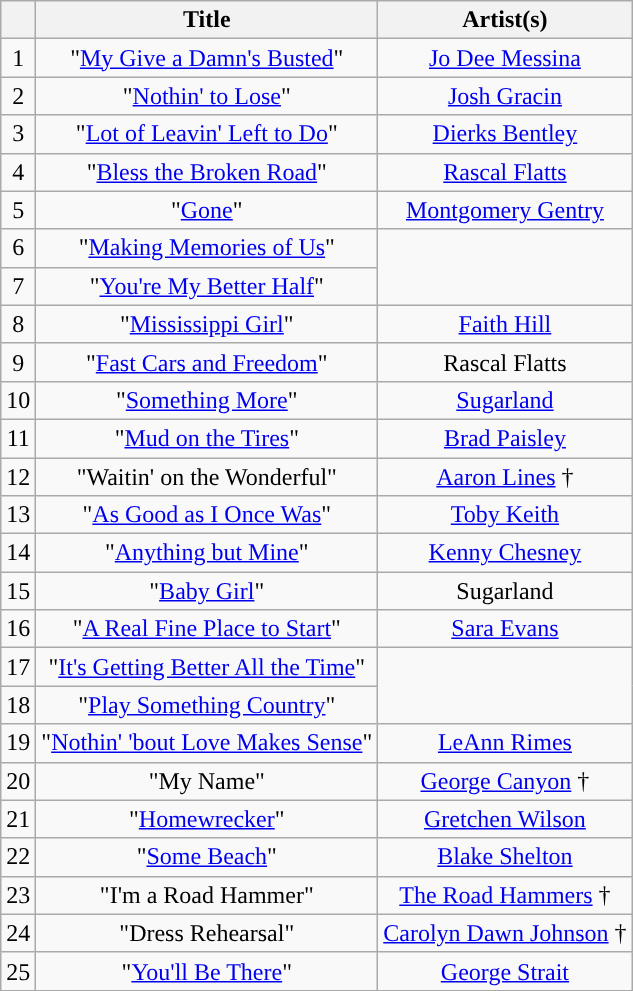<table class="wikitable sortable">
<tr>
<th></th>
<th>Title</th>
<th>Artist(s)</th>
</tr>
<tr>
<td align="center">1</td>
<td align="center">"<a href='#'>My Give a Damn's Busted</a>"</td>
<td align="center"><a href='#'>Jo Dee Messina</a></td>
</tr>
<tr>
<td align="center">2</td>
<td align="center">"<a href='#'>Nothin' to Lose</a>"</td>
<td align="center"><a href='#'>Josh Gracin</a></td>
</tr>
<tr>
<td align="Center">3</td>
<td align="center">"<a href='#'>Lot of Leavin' Left to Do</a>"</td>
<td align="Center"><a href='#'>Dierks Bentley</a></td>
</tr>
<tr>
<td align="center">4</td>
<td align="Center">"<a href='#'>Bless the Broken Road</a>"</td>
<td align="center"><a href='#'>Rascal Flatts</a></td>
</tr>
<tr>
<td align="center">5</td>
<td align="center">"<a href='#'>Gone</a>"</td>
<td align="center"><a href='#'>Montgomery Gentry</a></td>
</tr>
<tr>
<td align="center">6</td>
<td align="center">"<a href='#'>Making Memories of Us</a>"</td>
<td rowspan="2"></td>
</tr>
<tr>
<td align="center">7</td>
<td align="center">"<a href='#'>You're My Better Half</a>"</td>
</tr>
<tr>
<td align="center">8</td>
<td align="center">"<a href='#'>Mississippi Girl</a>"</td>
<td align="center"><a href='#'>Faith Hill</a></td>
</tr>
<tr>
<td align="center">9</td>
<td align="Center">"<a href='#'>Fast Cars and Freedom</a>"</td>
<td align="Center">Rascal Flatts</td>
</tr>
<tr>
<td align="Center">10</td>
<td align="center">"<a href='#'>Something More</a>"</td>
<td align="center"><a href='#'>Sugarland</a></td>
</tr>
<tr>
<td align="center">11</td>
<td align="center">"<a href='#'>Mud on the Tires</a>"</td>
<td align="Center"><a href='#'>Brad Paisley</a></td>
</tr>
<tr>
<td align="center">12</td>
<td align="center">"Waitin' on the Wonderful"</td>
<td align="center"><a href='#'>Aaron Lines</a> †</td>
</tr>
<tr>
<td align="center">13</td>
<td align="center">"<a href='#'>As Good as I Once Was</a>"</td>
<td align="center"><a href='#'>Toby Keith</a></td>
</tr>
<tr>
<td align="center">14</td>
<td align="center">"<a href='#'>Anything but Mine</a>"</td>
<td align="center"><a href='#'>Kenny Chesney</a></td>
</tr>
<tr>
<td align="center">15</td>
<td align="center">"<a href='#'>Baby Girl</a>"</td>
<td align="center">Sugarland</td>
</tr>
<tr>
<td align="center">16</td>
<td align="center">"<a href='#'>A Real Fine Place to Start</a>"</td>
<td align="center"><a href='#'>Sara Evans</a></td>
</tr>
<tr>
<td align="center">17</td>
<td align="center">"<a href='#'>It's Getting Better All the Time</a>"</td>
<td rowspan="2"></td>
</tr>
<tr>
<td align="center">18</td>
<td align="center">"<a href='#'>Play Something Country</a>"</td>
</tr>
<tr>
<td align="center">19</td>
<td align="center">"<a href='#'>Nothin' 'bout Love Makes Sense</a>"</td>
<td align="center"><a href='#'>LeAnn Rimes</a></td>
</tr>
<tr>
<td align="center">20</td>
<td align="center">"My Name"</td>
<td align="center"><a href='#'>George Canyon</a> †</td>
</tr>
<tr>
<td align="center">21</td>
<td align="center">"<a href='#'>Homewrecker</a>"</td>
<td align="center"><a href='#'>Gretchen Wilson</a></td>
</tr>
<tr>
<td align="center">22</td>
<td align="center">"<a href='#'>Some Beach</a>"</td>
<td align="center"><a href='#'>Blake Shelton</a></td>
</tr>
<tr>
<td align="center">23</td>
<td align="Center">"I'm a Road Hammer"</td>
<td align="center"><a href='#'>The Road Hammers</a> †</td>
</tr>
<tr>
<td align="center">24</td>
<td align="center">"Dress Rehearsal"</td>
<td align="center"><a href='#'>Carolyn Dawn Johnson</a> †</td>
</tr>
<tr>
<td align="center">25</td>
<td align="center">"<a href='#'>You'll Be There</a>"</td>
<td align="center"><a href='#'>George Strait</a></td>
</tr>
</table>
